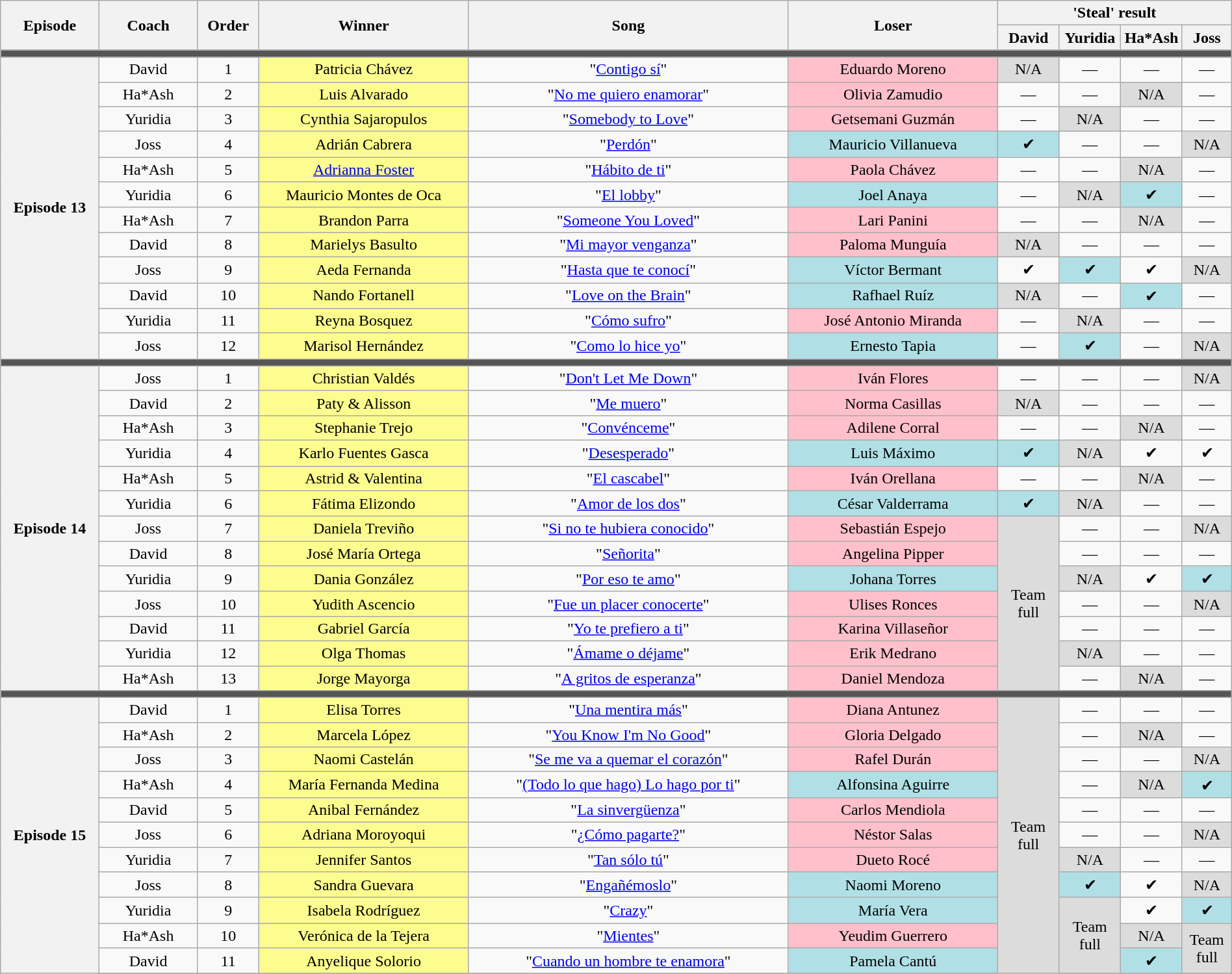<table class="wikitable" style="text-align: center; width:100%">
<tr>
<th rowspan="2" style="width:08%">Episode</th>
<th rowspan="2" style="width:08%">Coach</th>
<th rowspan="2" style="width:05%">Order</th>
<th rowspan="2" style="width:17%">Winner</th>
<th rowspan="2" style="width:26%">Song</th>
<th rowspan="2" style="width:17%">Loser</th>
<th colspan="4" style="width:20%">'Steal' result</th>
</tr>
<tr>
<th style="width:05%">David</th>
<th style="width:05%">Yuridia</th>
<th style="width:05%">Ha*Ash</th>
<th style="width:05%">Joss</th>
</tr>
<tr>
<td colspan="12" style="background:#555"></td>
</tr>
<tr>
<th rowspan="12">Episode 13<br></th>
<td>David</td>
<td>1</td>
<td style="background:#fdfc8f">Patricia Chávez</td>
<td>"<a href='#'>Contigo sí</a>"</td>
<td style="background:pink">Eduardo Moreno</td>
<td style="background:#DCDCDC">N/A</td>
<td>—</td>
<td>—</td>
<td>—</td>
</tr>
<tr>
<td>Ha*Ash</td>
<td>2</td>
<td style="background:#fdfc8f">Luis Alvarado</td>
<td>"<a href='#'>No me quiero enamorar</a>"</td>
<td style="background:pink">Olivia Zamudio</td>
<td>—</td>
<td>—</td>
<td style="background:#DCDCDC">N/A</td>
<td>—</td>
</tr>
<tr>
<td>Yuridia</td>
<td>3</td>
<td style="background:#fdfc8f">Cynthia Sajaropulos</td>
<td>"<a href='#'>Somebody to Love</a>"</td>
<td style="background:pink">Getsemani Guzmán</td>
<td>—</td>
<td style="background:#DCDCDC">N/A</td>
<td>—</td>
<td>—</td>
</tr>
<tr>
<td>Joss</td>
<td>4</td>
<td style="background:#fdfc8f">Adrián Cabrera</td>
<td>"<a href='#'>Perdón</a>"</td>
<td style="background:#b0e0e6">Mauricio Villanueva</td>
<td style="background:#b0e0e6">✔</td>
<td>—</td>
<td>—</td>
<td style="background:#DCDCDC">N/A</td>
</tr>
<tr>
<td>Ha*Ash</td>
<td>5</td>
<td style="background:#fdfc8f"><a href='#'>Adrianna Foster</a></td>
<td>"<a href='#'>Hábito de ti</a>"</td>
<td style="background:pink">Paola Chávez</td>
<td>—</td>
<td>—</td>
<td style="background:#DCDCDC">N/A</td>
<td>—</td>
</tr>
<tr>
<td>Yuridia</td>
<td>6</td>
<td style="background:#fdfc8f">Mauricio Montes de Oca</td>
<td>"<a href='#'>El lobby</a>"</td>
<td style="background:#b0e0e6">Joel Anaya</td>
<td>—</td>
<td style="background:#DCDCDC">N/A</td>
<td style="background:#b0e0e6">✔</td>
<td>—</td>
</tr>
<tr>
<td>Ha*Ash</td>
<td>7</td>
<td style="background:#fdfc8f">Brandon Parra</td>
<td>"<a href='#'>Someone You Loved</a>"</td>
<td style="background:pink">Lari Panini</td>
<td>—</td>
<td>—</td>
<td style="background:#DCDCDC">N/A</td>
<td>—</td>
</tr>
<tr>
<td>David</td>
<td>8</td>
<td style="background:#fdfc8f">Marielys Basulto</td>
<td>"<a href='#'>Mi mayor venganza</a>"</td>
<td style="background:pink">Paloma Munguía</td>
<td style="background:#DCDCDC">N/A</td>
<td>—</td>
<td>—</td>
<td>—</td>
</tr>
<tr>
<td>Joss</td>
<td>9</td>
<td style="background:#fdfc8f">Aeda Fernanda</td>
<td>"<a href='#'>Hasta que te conocí</a>"</td>
<td style="background:#b0e0e6">Víctor Bermant</td>
<td>✔</td>
<td style="background:#b0e0e6">✔</td>
<td>✔</td>
<td style="background:#DCDCDC">N/A</td>
</tr>
<tr>
<td>David</td>
<td>10</td>
<td style="background:#fdfc8f">Nando Fortanell</td>
<td>"<a href='#'>Love on the Brain</a>"</td>
<td style="background:#b0e0e6">Rafhael Ruíz</td>
<td style="background:#DCDCDC">N/A</td>
<td>—</td>
<td style="background:#b0e0e6">✔</td>
<td>—</td>
</tr>
<tr>
<td>Yuridia</td>
<td>11</td>
<td style="background:#fdfc8f">Reyna Bosquez</td>
<td>"<a href='#'>Cómo sufro</a>"</td>
<td style="background:pink">José Antonio Miranda</td>
<td>—</td>
<td style="background:#DCDCDC">N/A</td>
<td>—</td>
<td>—</td>
</tr>
<tr>
<td>Joss</td>
<td>12</td>
<td style="background:#fdfc8f">Marisol Hernández</td>
<td>"<a href='#'>Como lo hice yo</a>"</td>
<td style="background:#b0e0e6">Ernesto Tapia</td>
<td>—</td>
<td style="background:#b0e0e6">✔</td>
<td>—</td>
<td style="background:#DCDCDC">N/A</td>
</tr>
<tr>
<td colspan="12" style="background:#555"></td>
</tr>
<tr>
<th rowspan="13">Episode 14<br></th>
<td>Joss</td>
<td>1</td>
<td style="background:#fdfc8f">Christian Valdés</td>
<td>"<a href='#'>Don't Let Me Down</a>"</td>
<td style="background:pink">Iván Flores</td>
<td>—</td>
<td>—</td>
<td>—</td>
<td style="background:#DCDCDC">N/A</td>
</tr>
<tr>
<td>David</td>
<td>2</td>
<td style="background:#fdfc8f">Paty & Alisson</td>
<td>"<a href='#'>Me muero</a>"</td>
<td style="background:pink">Norma Casillas</td>
<td style="background:#DCDCDC">N/A</td>
<td>—</td>
<td>—</td>
<td>—</td>
</tr>
<tr>
<td>Ha*Ash</td>
<td>3</td>
<td style="background:#fdfc8f">Stephanie Trejo</td>
<td>"<a href='#'>Convénceme</a>"</td>
<td style="background:pink">Adilene Corral</td>
<td>—</td>
<td>—</td>
<td style="background:#DCDCDC">N/A</td>
<td>—</td>
</tr>
<tr>
<td>Yuridia</td>
<td>4</td>
<td style="background:#fdfc8f">Karlo Fuentes Gasca</td>
<td>"<a href='#'>Desesperado</a>"</td>
<td style="background:#b0e0e6">Luis Máximo</td>
<td style="background:#b0e0e6">✔</td>
<td style="background:#DCDCDC">N/A</td>
<td>✔</td>
<td>✔</td>
</tr>
<tr>
<td>Ha*Ash</td>
<td>5</td>
<td style="background:#fdfc8f">Astrid & Valentina</td>
<td>"<a href='#'>El cascabel</a>"</td>
<td style="background:pink">Iván Orellana</td>
<td>—</td>
<td>—</td>
<td style="background:#DCDCDC">N/A</td>
<td>—</td>
</tr>
<tr>
<td>Yuridia</td>
<td>6</td>
<td style="background:#fdfc8f">Fátima Elizondo</td>
<td>"<a href='#'>Amor de los dos</a>"</td>
<td style="background:#b0e0e6">César Valderrama</td>
<td style="background:#b0e0e6">✔</td>
<td style="background:#DCDCDC">N/A</td>
<td>—</td>
<td>—</td>
</tr>
<tr>
<td>Joss</td>
<td>7</td>
<td style="background:#fdfc8f">Daniela Treviño</td>
<td>"<a href='#'>Si no te hubiera conocido</a>"</td>
<td style="background:pink">Sebastián Espejo</td>
<td rowspan="7" style="background:#DCDCDC">Team full</td>
<td>—</td>
<td>—</td>
<td style="background:#DCDCDC">N/A</td>
</tr>
<tr>
<td>David</td>
<td>8</td>
<td style="background:#fdfc8f">José María Ortega</td>
<td>"<a href='#'>Señorita</a>"</td>
<td style="background:pink">Angelina Pipper</td>
<td>—</td>
<td>—</td>
<td>—</td>
</tr>
<tr>
<td>Yuridia</td>
<td>9</td>
<td style="background:#fdfc8f">Dania González</td>
<td>"<a href='#'>Por eso te amo</a>"</td>
<td style="background:#b0e0e6">Johana Torres</td>
<td style="background:#DCDCDC">N/A</td>
<td>✔</td>
<td style="background:#b0e0e6">✔</td>
</tr>
<tr>
<td>Joss</td>
<td>10</td>
<td style="background:#fdfc8f">Yudith Ascencio</td>
<td>"<a href='#'>Fue un placer conocerte</a>"</td>
<td style="background:pink">Ulises Ronces</td>
<td>—</td>
<td>—</td>
<td style="background:#DCDCDC">N/A</td>
</tr>
<tr>
<td>David</td>
<td>11</td>
<td style="background:#fdfc8f">Gabriel García</td>
<td>"<a href='#'>Yo te prefiero a ti</a>"</td>
<td style="background:pink">Karina Villaseñor</td>
<td>—</td>
<td>—</td>
<td>—</td>
</tr>
<tr>
<td>Yuridia</td>
<td>12</td>
<td style="background:#fdfc8f">Olga Thomas</td>
<td>"<a href='#'>Ámame o déjame</a>"</td>
<td style="background:pink">Erik Medrano</td>
<td style="background:#DCDCDC">N/A</td>
<td>—</td>
<td>—</td>
</tr>
<tr>
<td>Ha*Ash</td>
<td>13</td>
<td style="background:#fdfc8f">Jorge Mayorga</td>
<td>"<a href='#'>A gritos de esperanza</a>"</td>
<td style="background:pink">Daniel Mendoza</td>
<td>—</td>
<td style="background:#DCDCDC">N/A</td>
<td>—</td>
</tr>
<tr>
<td colspan="12" style="background:#555"></td>
</tr>
<tr>
<th rowspan="13">Episode 15<br></th>
<td>David</td>
<td>1</td>
<td style="background:#fdfc8f">Elisa Torres</td>
<td>"<a href='#'>Una mentira más</a>"</td>
<td style="background:pink">Diana Antunez</td>
<td rowspan="15" style="background:#DCDCDC">Team full</td>
<td>—</td>
<td>—</td>
<td>—</td>
</tr>
<tr>
<td>Ha*Ash</td>
<td>2</td>
<td style="background:#fdfc8f">Marcela López</td>
<td>"<a href='#'>You Know I'm No Good</a>"</td>
<td style="background:pink">Gloria Delgado</td>
<td>—</td>
<td style="background:#DCDCDC">N/A</td>
<td>—</td>
</tr>
<tr>
<td>Joss</td>
<td>3</td>
<td style="background:#fdfc8f">Naomi Castelán</td>
<td>"<a href='#'>Se me va a quemar el corazón</a>"</td>
<td style="background:pink">Rafel Durán</td>
<td>—</td>
<td>—</td>
<td style="background:#DCDCDC">N/A</td>
</tr>
<tr>
<td>Ha*Ash</td>
<td>4</td>
<td style="background:#fdfc8f">María Fernanda Medina</td>
<td>"<a href='#'>(Todo lo que hago) Lo hago por ti</a>"</td>
<td style="background:#b0e0e6">Alfonsina Aguirre</td>
<td>—</td>
<td style="background:#DCDCDC">N/A</td>
<td style="background:#b0e0e6">✔</td>
</tr>
<tr>
<td>David</td>
<td>5</td>
<td style="background:#fdfc8f">Anibal Fernández</td>
<td>"<a href='#'>La sinvergüenza</a>"</td>
<td style="background:pink">Carlos Mendiola</td>
<td>—</td>
<td>—</td>
<td>—</td>
</tr>
<tr>
<td>Joss</td>
<td>6</td>
<td style="background:#fdfc8f">Adriana Moroyoqui</td>
<td>"<a href='#'>¿Cómo pagarte?</a>"</td>
<td style="background:pink">Néstor Salas</td>
<td>—</td>
<td>—</td>
<td style="background:#DCDCDC">N/A</td>
</tr>
<tr>
<td>Yuridia</td>
<td>7</td>
<td style="background:#fdfc8f">Jennifer Santos</td>
<td>"<a href='#'>Tan sólo tú</a>"</td>
<td style="background:pink">Dueto Rocé</td>
<td style="background:#DCDCDC">N/A</td>
<td>—</td>
<td>—</td>
</tr>
<tr>
<td>Joss</td>
<td>8</td>
<td style="background:#fdfc8f">Sandra Guevara</td>
<td>"<a href='#'>Engañémoslo</a>"</td>
<td style="background:#b0e0e6">Naomi Moreno</td>
<td style="background:#b0e0e6">✔</td>
<td>✔</td>
<td style="background:#DCDCDC">N/A</td>
</tr>
<tr>
<td>Yuridia</td>
<td>9</td>
<td style="background:#fdfc8f">Isabela Rodríguez</td>
<td>"<a href='#'>Crazy</a>"</td>
<td style="background:#b0e0e6">María Vera</td>
<td rowspan="3" style="background:#DCDCDC">Team full</td>
<td>✔</td>
<td style="background:#b0e0e6">✔</td>
</tr>
<tr>
<td>Ha*Ash</td>
<td>10</td>
<td style="background:#fdfc8f">Verónica de la Tejera</td>
<td>"<a href='#'>Mientes</a>"</td>
<td style="background:pink">Yeudim Guerrero</td>
<td style="background:#DCDCDC">N/A</td>
<td rowspan="2" style="background:#DCDCDC">Team full</td>
</tr>
<tr>
<td>David</td>
<td>11</td>
<td style="background:#fdfc8f">Anyelique Solorio</td>
<td>"<a href='#'>Cuando un hombre te enamora</a>"</td>
<td style="background:#b0e0e6">Pamela Cantú</td>
<td style="background:#b0e0e6">✔</td>
</tr>
<tr>
</tr>
</table>
